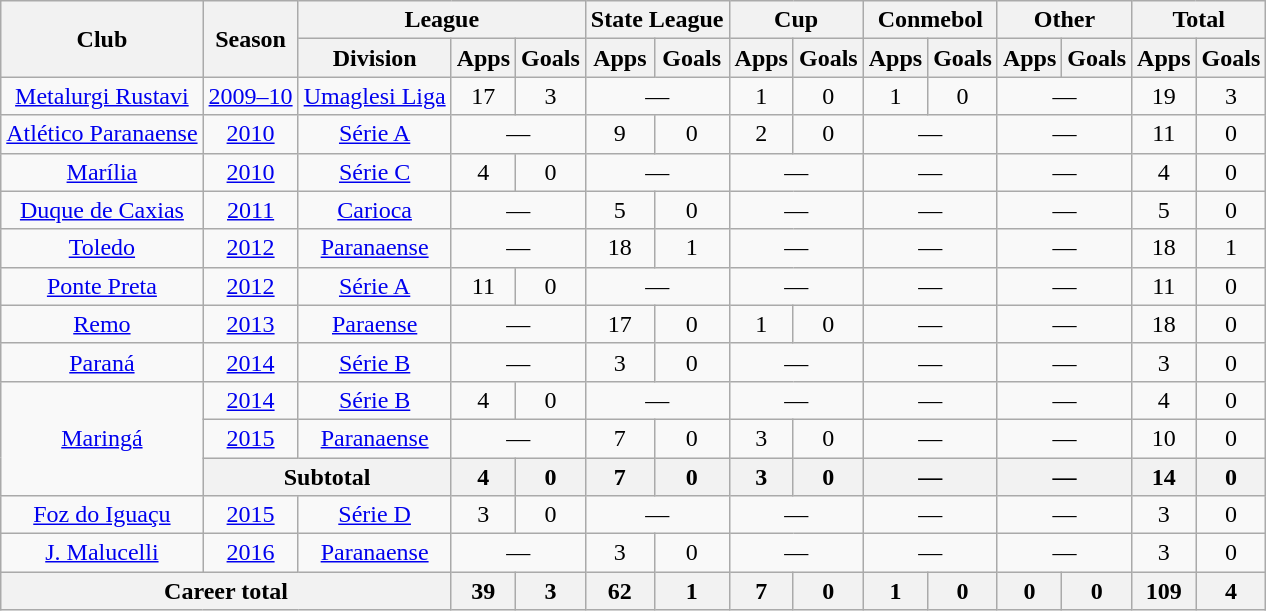<table class="wikitable" style="text-align: center;">
<tr>
<th rowspan="2">Club</th>
<th rowspan="2">Season</th>
<th colspan="3">League</th>
<th colspan="2">State League</th>
<th colspan="2">Cup</th>
<th colspan="2">Conmebol</th>
<th colspan="2">Other</th>
<th colspan="2">Total</th>
</tr>
<tr>
<th>Division</th>
<th>Apps</th>
<th>Goals</th>
<th>Apps</th>
<th>Goals</th>
<th>Apps</th>
<th>Goals</th>
<th>Apps</th>
<th>Goals</th>
<th>Apps</th>
<th>Goals</th>
<th>Apps</th>
<th>Goals</th>
</tr>
<tr>
<td valign="center"><a href='#'>Metalurgi Rustavi</a></td>
<td><a href='#'>2009–10</a></td>
<td><a href='#'>Umaglesi Liga</a></td>
<td>17</td>
<td>3</td>
<td colspan="2">—</td>
<td>1</td>
<td>0</td>
<td>1</td>
<td>0</td>
<td colspan="2">—</td>
<td>19</td>
<td>3</td>
</tr>
<tr>
<td valign="center"><a href='#'>Atlético Paranaense</a></td>
<td><a href='#'>2010</a></td>
<td><a href='#'>Série A</a></td>
<td colspan="2">—</td>
<td>9</td>
<td>0</td>
<td>2</td>
<td>0</td>
<td colspan="2">—</td>
<td colspan="2">—</td>
<td>11</td>
<td>0</td>
</tr>
<tr>
<td valign="center"><a href='#'>Marília</a></td>
<td><a href='#'>2010</a></td>
<td><a href='#'>Série C</a></td>
<td>4</td>
<td>0</td>
<td colspan="2">—</td>
<td colspan="2">—</td>
<td colspan="2">—</td>
<td colspan="2">—</td>
<td>4</td>
<td>0</td>
</tr>
<tr>
<td valign="center"><a href='#'>Duque de Caxias</a></td>
<td><a href='#'>2011</a></td>
<td><a href='#'>Carioca</a></td>
<td colspan="2">—</td>
<td>5</td>
<td>0</td>
<td colspan="2">—</td>
<td colspan="2">—</td>
<td colspan="2">—</td>
<td>5</td>
<td>0</td>
</tr>
<tr>
<td valign="center"><a href='#'>Toledo</a></td>
<td><a href='#'>2012</a></td>
<td><a href='#'>Paranaense</a></td>
<td colspan="2">—</td>
<td>18</td>
<td>1</td>
<td colspan="2">—</td>
<td colspan="2">—</td>
<td colspan="2">—</td>
<td>18</td>
<td>1</td>
</tr>
<tr>
<td valign="center"><a href='#'>Ponte Preta</a></td>
<td><a href='#'>2012</a></td>
<td><a href='#'>Série A</a></td>
<td>11</td>
<td>0</td>
<td colspan="2">—</td>
<td colspan="2">—</td>
<td colspan="2">—</td>
<td colspan="2">—</td>
<td>11</td>
<td>0</td>
</tr>
<tr>
<td valign="center"><a href='#'>Remo</a></td>
<td><a href='#'>2013</a></td>
<td><a href='#'>Paraense</a></td>
<td colspan="2">—</td>
<td>17</td>
<td>0</td>
<td>1</td>
<td>0</td>
<td colspan="2">—</td>
<td colspan="2">—</td>
<td>18</td>
<td>0</td>
</tr>
<tr>
<td valign="center"><a href='#'>Paraná</a></td>
<td><a href='#'>2014</a></td>
<td><a href='#'>Série B</a></td>
<td colspan="2">—</td>
<td>3</td>
<td>0</td>
<td colspan="2">—</td>
<td colspan="2">—</td>
<td colspan="2">—</td>
<td>3</td>
<td>0</td>
</tr>
<tr>
<td rowspan=3 valign="center"><a href='#'>Maringá</a></td>
<td><a href='#'>2014</a></td>
<td><a href='#'>Série B</a></td>
<td>4</td>
<td>0</td>
<td colspan="2">—</td>
<td colspan="2">—</td>
<td colspan="2">—</td>
<td colspan="2">—</td>
<td>4</td>
<td>0</td>
</tr>
<tr>
<td><a href='#'>2015</a></td>
<td><a href='#'>Paranaense</a></td>
<td colspan="2">—</td>
<td>7</td>
<td>0</td>
<td>3</td>
<td>0</td>
<td colspan="2">—</td>
<td colspan="2">—</td>
<td>10</td>
<td>0</td>
</tr>
<tr>
<th colspan="2">Subtotal</th>
<th>4</th>
<th>0</th>
<th>7</th>
<th>0</th>
<th>3</th>
<th>0</th>
<th colspan="2">—</th>
<th colspan="2">—</th>
<th>14</th>
<th>0</th>
</tr>
<tr>
<td valign="center"><a href='#'>Foz do Iguaçu</a></td>
<td><a href='#'>2015</a></td>
<td><a href='#'>Série D</a></td>
<td>3</td>
<td>0</td>
<td colspan="2">—</td>
<td colspan="2">—</td>
<td colspan="2">—</td>
<td colspan="2">—</td>
<td>3</td>
<td>0</td>
</tr>
<tr>
<td valign="center"><a href='#'>J. Malucelli</a></td>
<td><a href='#'>2016</a></td>
<td><a href='#'>Paranaense</a></td>
<td colspan="2">—</td>
<td>3</td>
<td>0</td>
<td colspan="2">—</td>
<td colspan="2">—</td>
<td colspan="2">—</td>
<td>3</td>
<td>0</td>
</tr>
<tr>
<th colspan="3"><strong>Career total</strong></th>
<th>39</th>
<th>3</th>
<th>62</th>
<th>1</th>
<th>7</th>
<th>0</th>
<th>1</th>
<th>0</th>
<th>0</th>
<th>0</th>
<th>109</th>
<th>4</th>
</tr>
</table>
